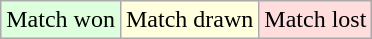<table class="wikitable">
<tr bgcolor="#ddffdd">
<td>Match won</td>
<td bgcolor="#ffffdd">Match drawn</td>
<td bgcolor="#ffdddd">Match lost</td>
</tr>
</table>
